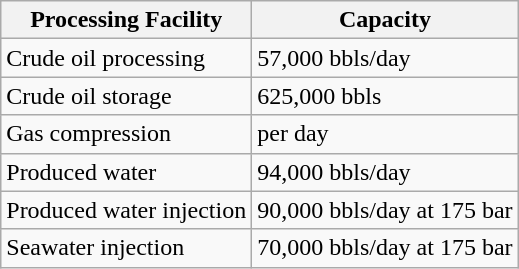<table class="wikitable">
<tr>
<th>Processing  Facility</th>
<th>Capacity</th>
</tr>
<tr>
<td>Crude oil  processing</td>
<td>57,000  bbls/day</td>
</tr>
<tr>
<td>Crude oil  storage</td>
<td>625,000 bbls</td>
</tr>
<tr>
<td>Gas  compression</td>
<td> per day</td>
</tr>
<tr>
<td>Produced  water</td>
<td>94,000  bbls/day</td>
</tr>
<tr>
<td>Produced  water injection</td>
<td>90,000  bbls/day at 175 bar</td>
</tr>
<tr>
<td>Seawater injection</td>
<td>70,000  bbls/day at 175 bar</td>
</tr>
</table>
